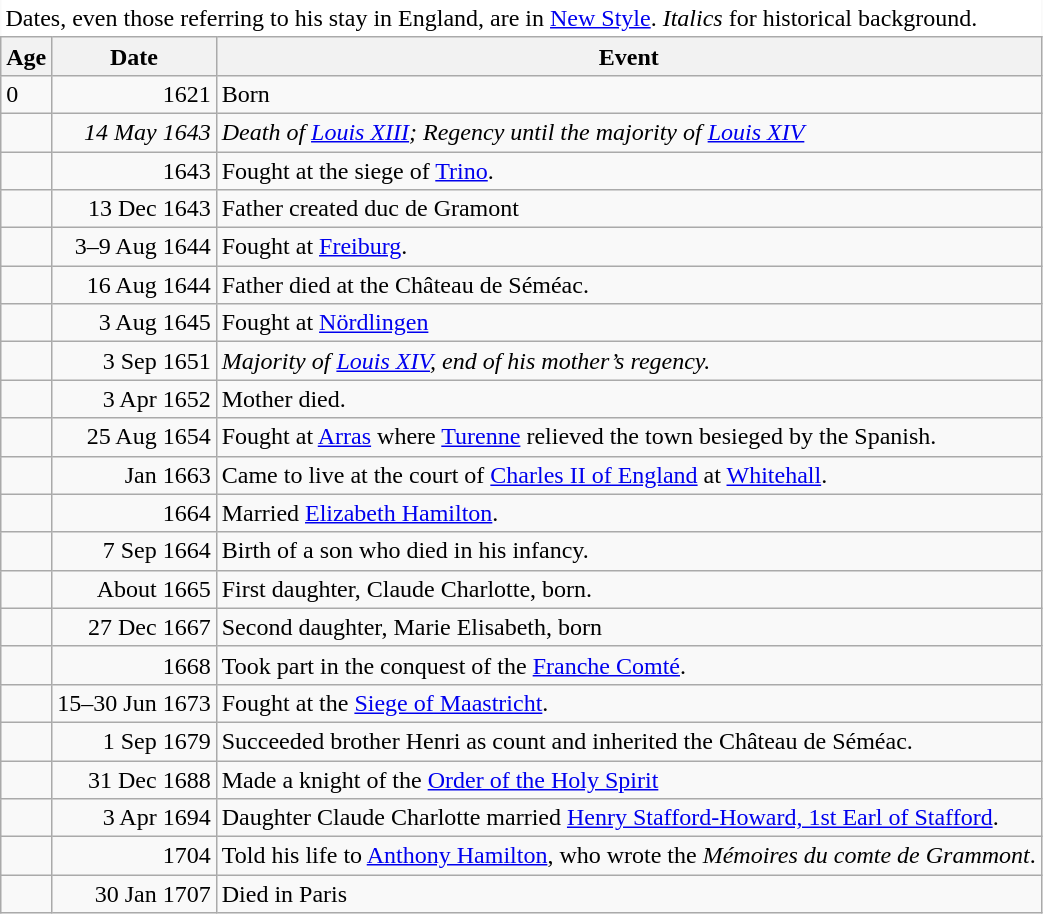<table class="wikitable mw-collapsible mw-collapsed" style="border: none;">
<tr>
<td colspan=3 style="background: white; border: none;">Dates, even those referring to his stay in England, are in <a href='#'>New Style</a>. <em>Italics</em> for historical background.</td>
</tr>
<tr>
<th scope="col">Age</th>
<th scope="col">Date</th>
<th scope="col">Event</th>
</tr>
<tr>
<td>0</td>
<td align=right>1621</td>
<td>Born</td>
</tr>
<tr>
<td></td>
<td align=right><em>14 May 1643</em></td>
<td><em>Death of <a href='#'>Louis XIII</a>; Regency until the majority of <a href='#'>Louis XIV</a></em></td>
</tr>
<tr>
<td></td>
<td align=right>1643</td>
<td>Fought at the siege of <a href='#'>Trino</a>.</td>
</tr>
<tr>
<td></td>
<td align=right>13 Dec 1643</td>
<td>Father created duc de Gramont</td>
</tr>
<tr>
<td></td>
<td align=right>3–9 Aug 1644</td>
<td>Fought at <a href='#'>Freiburg</a>.</td>
</tr>
<tr>
<td></td>
<td align=right>16 Aug 1644</td>
<td>Father died at the Château de Séméac.</td>
</tr>
<tr>
<td></td>
<td align=right>3 Aug 1645</td>
<td>Fought at <a href='#'>Nördlingen</a></td>
</tr>
<tr>
<td></td>
<td align=right>3 Sep 1651</td>
<td><em>Majority of <a href='#'>Louis XIV</a>, end of his mother’s regency.</em></td>
</tr>
<tr>
<td></td>
<td align=right>3 Apr 1652</td>
<td>Mother died.</td>
</tr>
<tr>
<td></td>
<td align=right>25 Aug 1654</td>
<td>Fought at <a href='#'>Arras</a> where <a href='#'>Turenne</a> relieved the town besieged by the Spanish.</td>
</tr>
<tr>
<td></td>
<td align=right>Jan 1663</td>
<td>Came to live at the court of <a href='#'>Charles II of England</a> at <a href='#'>Whitehall</a>.</td>
</tr>
<tr>
<td></td>
<td align=right>1664</td>
<td>Married <a href='#'>Elizabeth Hamilton</a>.</td>
</tr>
<tr>
<td></td>
<td align=right>7 Sep 1664</td>
<td>Birth of a son who died in his infancy.</td>
</tr>
<tr>
<td></td>
<td align=right>About 1665</td>
<td>First daughter, Claude Charlotte, born.</td>
</tr>
<tr>
<td></td>
<td align=right>27 Dec 1667</td>
<td>Second daughter, Marie Elisabeth, born</td>
</tr>
<tr>
<td></td>
<td align=right>1668</td>
<td>Took part in the conquest of the <a href='#'>Franche Comté</a>.</td>
</tr>
<tr>
<td></td>
<td align=right>15–30 Jun 1673</td>
<td>Fought at the <a href='#'>Siege of Maastricht</a>.</td>
</tr>
<tr>
<td></td>
<td align=right>1 Sep 1679</td>
<td>Succeeded brother Henri as count and inherited the Château de Séméac.</td>
</tr>
<tr>
<td></td>
<td align=right>31 Dec 1688</td>
<td>Made a knight of the <a href='#'>Order of the Holy Spirit</a></td>
</tr>
<tr>
<td></td>
<td align=right>3 Apr 1694</td>
<td>Daughter Claude Charlotte married <a href='#'>Henry Stafford-Howard, 1st Earl of Stafford</a>.</td>
</tr>
<tr>
<td></td>
<td align=right>1704</td>
<td>Told his life to <a href='#'>Anthony Hamilton</a>, who wrote the <em>Mémoires du comte de Grammont</em>.</td>
</tr>
<tr>
<td></td>
<td align=right>30 Jan 1707</td>
<td>Died in Paris</td>
</tr>
</table>
